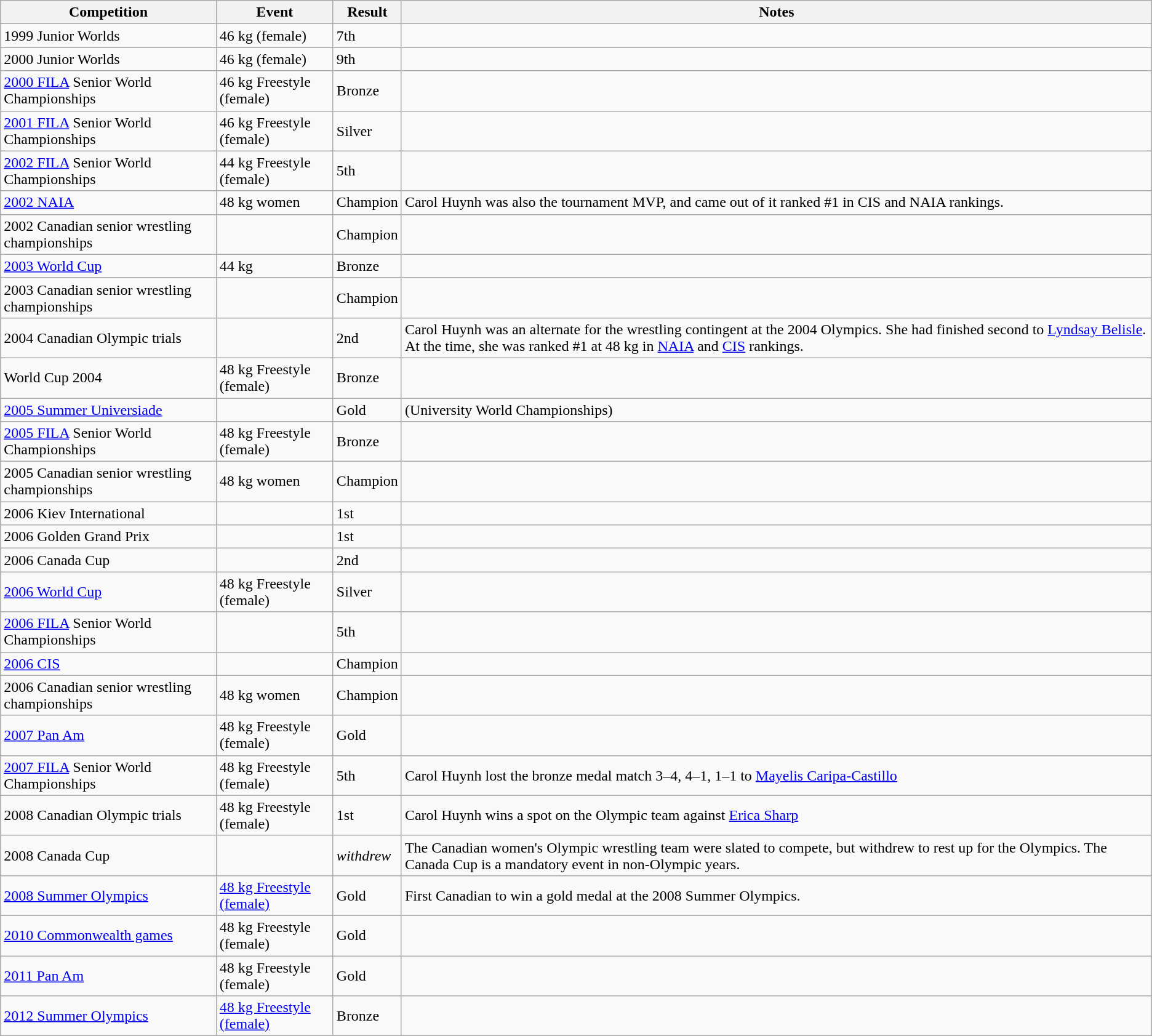<table class=wikitable>
<tr>
<th>Competition</th>
<th>Event</th>
<th>Result</th>
<th>Notes</th>
</tr>
<tr>
<td>1999 Junior Worlds</td>
<td>46 kg (female)</td>
<td>7th</td>
<td></td>
</tr>
<tr>
<td>2000 Junior Worlds</td>
<td>46 kg (female)</td>
<td>9th</td>
<td></td>
</tr>
<tr>
<td><a href='#'>2000 FILA</a> Senior World Championships</td>
<td>46 kg Freestyle (female)</td>
<td>Bronze</td>
<td></td>
</tr>
<tr>
<td><a href='#'>2001 FILA</a> Senior World Championships</td>
<td>46 kg Freestyle (female)</td>
<td>Silver</td>
<td></td>
</tr>
<tr>
<td><a href='#'>2002 FILA</a> Senior World Championships</td>
<td>44 kg Freestyle (female)</td>
<td>5th</td>
<td></td>
</tr>
<tr>
<td><a href='#'>2002 NAIA</a></td>
<td>48 kg women</td>
<td>Champion</td>
<td>Carol Huynh was also the tournament MVP, and came out of it ranked #1 in CIS and NAIA rankings.</td>
</tr>
<tr>
<td>2002 Canadian senior wrestling championships</td>
<td></td>
<td>Champion</td>
<td></td>
</tr>
<tr>
<td><a href='#'>2003 World Cup</a></td>
<td>44 kg</td>
<td>Bronze</td>
<td></td>
</tr>
<tr>
<td>2003 Canadian senior wrestling championships</td>
<td></td>
<td>Champion</td>
<td></td>
</tr>
<tr>
<td>2004 Canadian Olympic trials</td>
<td></td>
<td>2nd</td>
<td>Carol Huynh was an alternate for the wrestling contingent at the 2004 Olympics. She had finished second to <a href='#'>Lyndsay Belisle</a>. At the time, she was ranked #1 at 48 kg in <a href='#'>NAIA</a> and <a href='#'>CIS</a> rankings.</td>
</tr>
<tr>
<td>World Cup 2004</td>
<td>48 kg Freestyle (female)</td>
<td>Bronze</td>
<td></td>
</tr>
<tr>
<td><a href='#'>2005 Summer Universiade</a></td>
<td></td>
<td>Gold</td>
<td>(University World Championships)</td>
</tr>
<tr>
<td><a href='#'>2005 FILA</a> Senior World Championships</td>
<td>48 kg Freestyle (female)</td>
<td>Bronze</td>
<td></td>
</tr>
<tr>
<td>2005 Canadian senior wrestling championships</td>
<td>48 kg women</td>
<td>Champion</td>
<td></td>
</tr>
<tr>
<td>2006 Kiev International</td>
<td></td>
<td>1st</td>
<td></td>
</tr>
<tr>
<td>2006 Golden Grand Prix</td>
<td></td>
<td>1st</td>
<td></td>
</tr>
<tr>
<td>2006 Canada Cup</td>
<td></td>
<td>2nd</td>
<td></td>
</tr>
<tr>
<td><a href='#'>2006 World Cup</a></td>
<td>48 kg Freestyle (female)</td>
<td>Silver</td>
<td></td>
</tr>
<tr>
<td><a href='#'>2006 FILA</a> Senior World Championships</td>
<td></td>
<td>5th</td>
<td></td>
</tr>
<tr>
<td><a href='#'>2006 CIS</a></td>
<td></td>
<td>Champion</td>
<td></td>
</tr>
<tr>
<td>2006 Canadian senior wrestling championships</td>
<td>48 kg women</td>
<td>Champion</td>
<td></td>
</tr>
<tr>
<td><a href='#'>2007 Pan Am</a></td>
<td>48 kg Freestyle (female)</td>
<td>Gold</td>
<td></td>
</tr>
<tr>
<td><a href='#'>2007 FILA</a> Senior World Championships</td>
<td>48 kg Freestyle (female)</td>
<td>5th</td>
<td>Carol Huynh lost the bronze medal match 3–4, 4–1, 1–1 to <a href='#'>Mayelis Caripa-Castillo</a></td>
</tr>
<tr>
<td>2008 Canadian Olympic trials</td>
<td>48 kg Freestyle (female)</td>
<td>1st</td>
<td>Carol Huynh wins a spot on the Olympic team against <a href='#'>Erica Sharp</a></td>
</tr>
<tr>
<td>2008 Canada Cup</td>
<td></td>
<td><em>withdrew</em></td>
<td>The Canadian women's Olympic wrestling team were slated to compete, but withdrew to rest up for the Olympics. The Canada Cup is a mandatory event in non-Olympic years.</td>
</tr>
<tr>
<td><a href='#'>2008 Summer Olympics</a></td>
<td><a href='#'>48 kg Freestyle (female)</a></td>
<td>Gold</td>
<td>First Canadian to win a gold medal at the 2008 Summer Olympics.</td>
</tr>
<tr>
<td><a href='#'>2010 Commonwealth games</a></td>
<td>48 kg Freestyle (female)</td>
<td>Gold</td>
<td></td>
</tr>
<tr>
<td><a href='#'>2011 Pan Am</a></td>
<td>48 kg Freestyle (female)</td>
<td>Gold</td>
<td></td>
</tr>
<tr>
<td><a href='#'>2012 Summer Olympics</a></td>
<td><a href='#'>48 kg Freestyle (female)</a></td>
<td>Bronze</td>
<td></td>
</tr>
</table>
